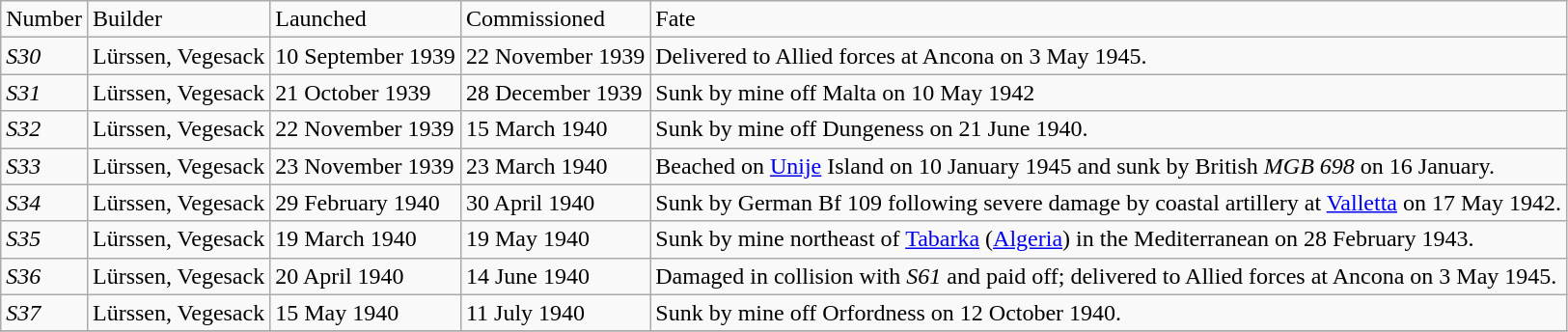<table class="wikitable" style="text-align:left">
<tr>
<td>Number</td>
<td>Builder</td>
<td>Launched</td>
<td>Commissioned</td>
<td>Fate</td>
</tr>
<tr>
<td><em>S30</em></td>
<td>Lürssen, Vegesack</td>
<td>10 September 1939</td>
<td>22 November 1939</td>
<td>Delivered to Allied forces at Ancona on 3 May 1945.</td>
</tr>
<tr>
<td><em>S31</em></td>
<td>Lürssen, Vegesack</td>
<td>21 October 1939</td>
<td>28 December 1939</td>
<td>Sunk by mine off Malta on 10 May 1942</td>
</tr>
<tr>
<td><em>S32</em></td>
<td>Lürssen, Vegesack</td>
<td>22 November 1939</td>
<td>15 March 1940</td>
<td>Sunk by mine off Dungeness on 21 June 1940.</td>
</tr>
<tr>
<td><em>S33</em></td>
<td>Lürssen, Vegesack</td>
<td>23 November 1939</td>
<td>23 March 1940</td>
<td>Beached on <a href='#'>Unije</a> Island on 10 January 1945 and sunk by British <em>MGB 698</em> on 16 January.</td>
</tr>
<tr>
<td><em>S34</em></td>
<td>Lürssen, Vegesack</td>
<td>29 February 1940</td>
<td>30 April 1940</td>
<td>Sunk by German Bf 109 following severe damage by coastal artillery at <a href='#'>Valletta</a> on 17 May 1942.</td>
</tr>
<tr>
<td><em>S35</em></td>
<td>Lürssen, Vegesack</td>
<td>19 March 1940</td>
<td>19 May 1940</td>
<td>Sunk by mine northeast of <a href='#'>Tabarka</a> (<a href='#'>Algeria</a>) in the Mediterranean on 28 February 1943.</td>
</tr>
<tr>
<td><em>S36</em></td>
<td>Lürssen, Vegesack</td>
<td>20 April 1940</td>
<td>14 June 1940</td>
<td>Damaged in collision with <em>S61</em> and paid off; delivered to Allied forces at Ancona on 3 May 1945.</td>
</tr>
<tr>
<td><em>S37</em></td>
<td>Lürssen, Vegesack</td>
<td>15 May 1940</td>
<td>11 July 1940</td>
<td>Sunk by mine off Orfordness on 12 October 1940.</td>
</tr>
<tr>
</tr>
</table>
